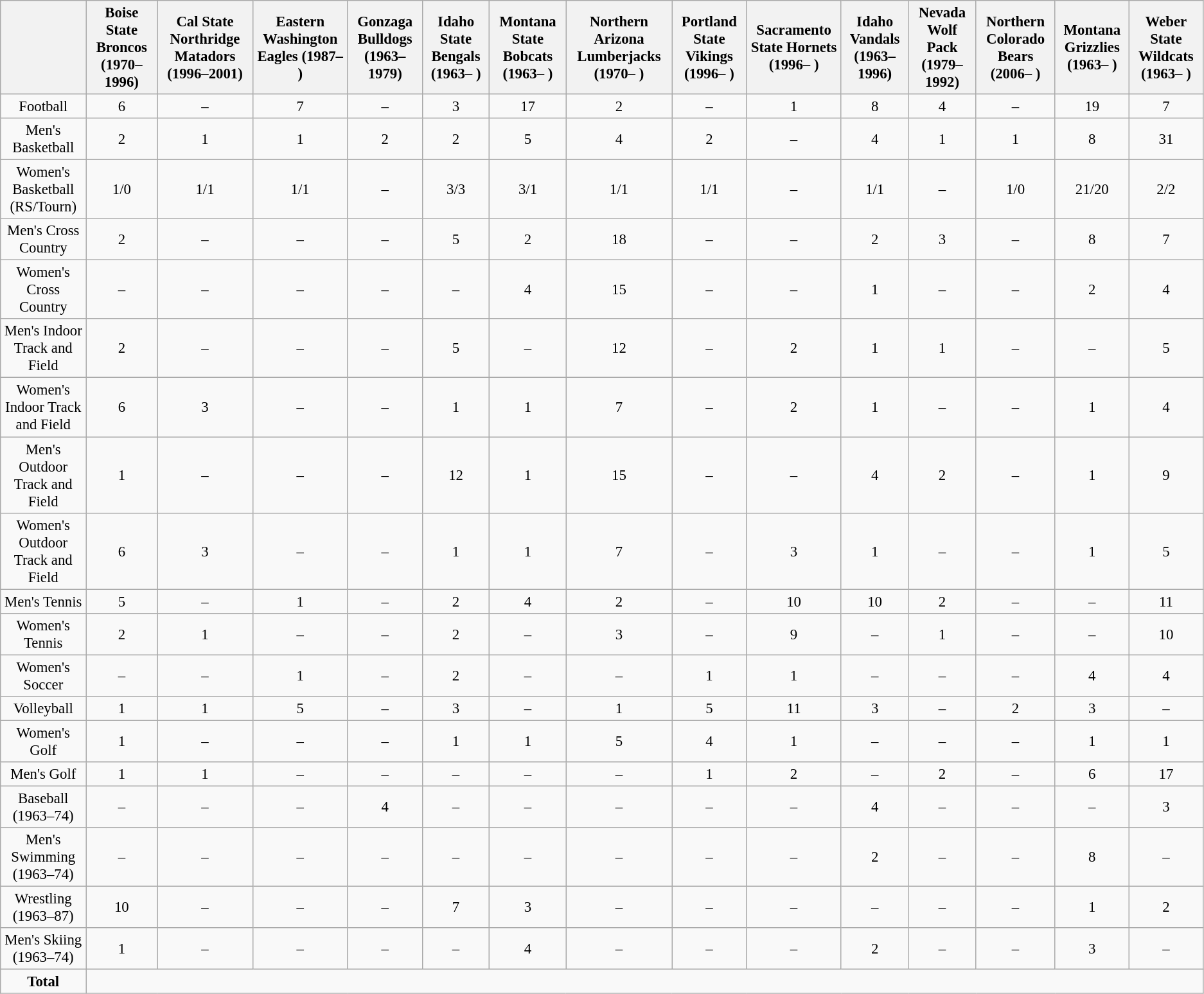<table class="wikitable" style="text-align:center; font-size:95%">
<tr>
<th></th>
<th>Boise State Broncos (1970–1996)</th>
<th>Cal State Northridge Matadors (1996–2001)</th>
<th>Eastern Washington Eagles (1987– )</th>
<th>Gonzaga Bulldogs (1963–1979)</th>
<th>Idaho State Bengals (1963– )</th>
<th>Montana State Bobcats (1963– )</th>
<th>Northern Arizona Lumberjacks (1970– )</th>
<th>Portland State Vikings (1996– )</th>
<th>Sacramento State Hornets (1996– )</th>
<th>Idaho Vandals (1963–1996)</th>
<th>Nevada Wolf Pack (1979–1992)</th>
<th>Northern Colorado Bears (2006– )</th>
<th>Montana Grizzlies (1963– )</th>
<th>Weber State Wildcats (1963– )</th>
</tr>
<tr>
<td>Football</td>
<td>6</td>
<td>–</td>
<td>7</td>
<td>–</td>
<td>3</td>
<td>17</td>
<td>2</td>
<td>–</td>
<td>1</td>
<td>8</td>
<td>4</td>
<td>–</td>
<td>19</td>
<td>7</td>
</tr>
<tr>
<td>Men's Basketball</td>
<td>2</td>
<td>1</td>
<td>1</td>
<td>2</td>
<td>2</td>
<td>5</td>
<td>4</td>
<td>2</td>
<td>–</td>
<td>4</td>
<td>1</td>
<td>1</td>
<td>8</td>
<td>31</td>
</tr>
<tr>
<td>Women's Basketball (RS/Tourn)</td>
<td>1/0</td>
<td>1/1</td>
<td>1/1</td>
<td>–</td>
<td>3/3</td>
<td>3/1</td>
<td>1/1</td>
<td>1/1</td>
<td>–</td>
<td>1/1</td>
<td>–</td>
<td>1/0</td>
<td>21/20</td>
<td>2/2</td>
</tr>
<tr>
<td>Men's Cross Country</td>
<td>2</td>
<td>–</td>
<td>–</td>
<td>–</td>
<td>5</td>
<td>2</td>
<td>18</td>
<td>–</td>
<td>–</td>
<td>2</td>
<td>3</td>
<td>–</td>
<td>8</td>
<td>7</td>
</tr>
<tr>
<td>Women's Cross Country</td>
<td>–</td>
<td>–</td>
<td>–</td>
<td>–</td>
<td>–</td>
<td>4</td>
<td>15</td>
<td>–</td>
<td>–</td>
<td>1</td>
<td>–</td>
<td>–</td>
<td>2</td>
<td>4</td>
</tr>
<tr>
<td>Men's Indoor Track and Field</td>
<td>2</td>
<td>–</td>
<td>–</td>
<td>–</td>
<td>5</td>
<td>–</td>
<td>12</td>
<td>–</td>
<td>2</td>
<td>1</td>
<td>1</td>
<td>–</td>
<td>–</td>
<td>5</td>
</tr>
<tr>
<td>Women's Indoor Track and Field</td>
<td>6</td>
<td>3</td>
<td>–</td>
<td>–</td>
<td>1</td>
<td>1</td>
<td>7</td>
<td>–</td>
<td>2</td>
<td>1</td>
<td>–</td>
<td>–</td>
<td>1</td>
<td>4</td>
</tr>
<tr>
<td>Men's Outdoor Track and Field</td>
<td>1</td>
<td>–</td>
<td>–</td>
<td>–</td>
<td>12</td>
<td>1</td>
<td>15</td>
<td>–</td>
<td>–</td>
<td>4</td>
<td>2</td>
<td>–</td>
<td>1</td>
<td>9</td>
</tr>
<tr>
<td>Women's Outdoor Track and Field</td>
<td>6</td>
<td>3</td>
<td>–</td>
<td>–</td>
<td>1</td>
<td>1</td>
<td>7</td>
<td>–</td>
<td>3</td>
<td>1</td>
<td>–</td>
<td>–</td>
<td>1</td>
<td>5</td>
</tr>
<tr>
<td>Men's Tennis</td>
<td>5</td>
<td>–</td>
<td>1</td>
<td>–</td>
<td>2</td>
<td>4</td>
<td>2</td>
<td>–</td>
<td>10</td>
<td>10</td>
<td>2</td>
<td>–</td>
<td>–</td>
<td>11</td>
</tr>
<tr>
<td>Women's Tennis</td>
<td>2</td>
<td>1</td>
<td>–</td>
<td>–</td>
<td>2</td>
<td>–</td>
<td>3</td>
<td>–</td>
<td>9</td>
<td>–</td>
<td>1</td>
<td>–</td>
<td>–</td>
<td>10</td>
</tr>
<tr>
<td>Women's Soccer</td>
<td>–</td>
<td>–</td>
<td>1</td>
<td>–</td>
<td>2</td>
<td>–</td>
<td>–</td>
<td>1</td>
<td>1</td>
<td>–</td>
<td>–</td>
<td>–</td>
<td>4</td>
<td>4</td>
</tr>
<tr>
<td>Volleyball</td>
<td>1</td>
<td>1</td>
<td>5</td>
<td>–</td>
<td>3</td>
<td>–</td>
<td>1</td>
<td>5</td>
<td>11</td>
<td>3</td>
<td>–</td>
<td>2</td>
<td>3</td>
<td>–</td>
</tr>
<tr>
<td>Women's Golf</td>
<td>1</td>
<td>–</td>
<td>–</td>
<td>–</td>
<td>1</td>
<td>1</td>
<td>5</td>
<td>4</td>
<td>1</td>
<td>–</td>
<td>–</td>
<td>–</td>
<td>1</td>
<td>1</td>
</tr>
<tr>
<td>Men's Golf</td>
<td>1</td>
<td>1</td>
<td>–</td>
<td>–</td>
<td>–</td>
<td>–</td>
<td>–</td>
<td>1</td>
<td>2</td>
<td>–</td>
<td>2</td>
<td>–</td>
<td>6</td>
<td>17</td>
</tr>
<tr>
<td>Baseball (1963–74)</td>
<td>–</td>
<td>–</td>
<td>–</td>
<td>4</td>
<td>–</td>
<td>–</td>
<td>–</td>
<td>–</td>
<td>–</td>
<td>4</td>
<td>–</td>
<td>–</td>
<td>–</td>
<td>3</td>
</tr>
<tr>
<td>Men's Swimming (1963–74)</td>
<td>–</td>
<td>–</td>
<td>–</td>
<td>–</td>
<td>–</td>
<td>–</td>
<td>–</td>
<td>–</td>
<td>–</td>
<td>2</td>
<td>–</td>
<td>–</td>
<td>8</td>
<td>–</td>
</tr>
<tr>
<td>Wrestling (1963–87)</td>
<td>10</td>
<td>–</td>
<td>–</td>
<td>–</td>
<td>7</td>
<td>3</td>
<td>–</td>
<td>–</td>
<td>–</td>
<td>–</td>
<td>–</td>
<td>–</td>
<td>1</td>
<td>2</td>
</tr>
<tr>
<td>Men's Skiing (1963–74)</td>
<td>1</td>
<td>–</td>
<td>–</td>
<td>–</td>
<td>–</td>
<td>4</td>
<td>–</td>
<td>–</td>
<td>–</td>
<td>2</td>
<td>–</td>
<td>–</td>
<td>3</td>
<td>–</td>
</tr>
<tr>
<td><strong>Total</strong></td>
</tr>
</table>
